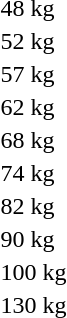<table>
<tr>
<td>48 kg</td>
<td></td>
<td></td>
<td></td>
</tr>
<tr>
<td>52 kg</td>
<td></td>
<td></td>
<td></td>
</tr>
<tr>
<td>57 kg</td>
<td></td>
<td></td>
<td></td>
</tr>
<tr>
<td>62 kg</td>
<td></td>
<td></td>
<td></td>
</tr>
<tr>
<td>68 kg</td>
<td></td>
<td></td>
<td></td>
</tr>
<tr>
<td>74 kg</td>
<td></td>
<td></td>
<td></td>
</tr>
<tr>
<td>82 kg</td>
<td></td>
<td></td>
<td></td>
</tr>
<tr>
<td>90 kg</td>
<td></td>
<td></td>
<td></td>
</tr>
<tr>
<td>100 kg</td>
<td></td>
<td></td>
<td></td>
</tr>
<tr>
<td>130 kg</td>
<td></td>
<td></td>
<td></td>
</tr>
<tr>
</tr>
</table>
